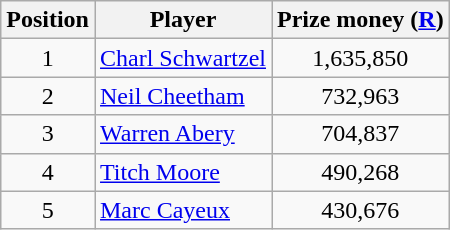<table class=wikitable>
<tr>
<th>Position</th>
<th>Player</th>
<th>Prize money (<a href='#'>R</a>)</th>
</tr>
<tr>
<td align=center>1</td>
<td> <a href='#'>Charl Schwartzel</a></td>
<td align=center>1,635,850</td>
</tr>
<tr>
<td align=center>2</td>
<td> <a href='#'>Neil Cheetham</a></td>
<td align=center>732,963</td>
</tr>
<tr>
<td align=center>3</td>
<td> <a href='#'>Warren Abery</a></td>
<td align=center>704,837</td>
</tr>
<tr>
<td align=center>4</td>
<td> <a href='#'>Titch Moore</a></td>
<td align=center>490,268</td>
</tr>
<tr>
<td align=center>5</td>
<td> <a href='#'>Marc Cayeux</a></td>
<td align=center>430,676</td>
</tr>
</table>
